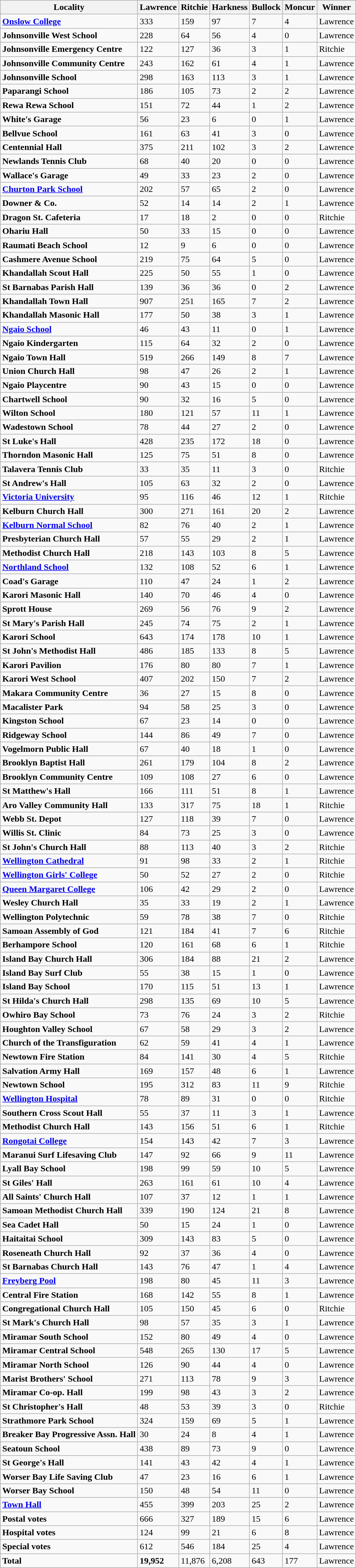<table class="wikitable sortable mw-collapsible mw-collapsed">
<tr>
<th>Locality</th>
<th>Lawrence</th>
<th>Ritchie</th>
<th>Harkness</th>
<th>Bullock</th>
<th>Moncur</th>
<th>Winner</th>
</tr>
<tr>
<td><strong><a href='#'>Onslow College</a></strong></td>
<td>333</td>
<td>159</td>
<td>97</td>
<td>7</td>
<td>4</td>
<td>Lawrence</td>
</tr>
<tr>
<td><strong>Johnsonville West School</strong></td>
<td>228</td>
<td>64</td>
<td>56</td>
<td>4</td>
<td>0</td>
<td>Lawrence</td>
</tr>
<tr>
<td><strong>Johnsonville Emergency Centre</strong></td>
<td>122</td>
<td>127</td>
<td>36</td>
<td>3</td>
<td>1</td>
<td>Ritchie</td>
</tr>
<tr>
<td><strong>Johnsonville Community Centre</strong></td>
<td>243</td>
<td>162</td>
<td>61</td>
<td>4</td>
<td>1</td>
<td>Lawrence</td>
</tr>
<tr>
<td><strong>Johnsonville School </strong></td>
<td>298</td>
<td>163</td>
<td>113</td>
<td>3</td>
<td>1</td>
<td>Lawrence</td>
</tr>
<tr>
<td><strong>Paparangi School </strong></td>
<td>186</td>
<td>105</td>
<td>73</td>
<td>2</td>
<td>2</td>
<td>Lawrence</td>
</tr>
<tr>
<td><strong>Rewa Rewa School </strong></td>
<td>151</td>
<td>72</td>
<td>44</td>
<td>1</td>
<td>2</td>
<td>Lawrence</td>
</tr>
<tr>
<td><strong>White's Garage </strong></td>
<td>56</td>
<td>23</td>
<td>6</td>
<td>0</td>
<td>1</td>
<td>Lawrence</td>
</tr>
<tr>
<td><strong>Bellvue School</strong></td>
<td>161</td>
<td>63</td>
<td>41</td>
<td>3</td>
<td>0</td>
<td>Lawrence</td>
</tr>
<tr>
<td><strong>Centennial Hall</strong></td>
<td>375</td>
<td>211</td>
<td>102</td>
<td>3</td>
<td>2</td>
<td>Lawrence</td>
</tr>
<tr>
<td><strong>Newlands Tennis Club</strong></td>
<td>68</td>
<td>40</td>
<td>20</td>
<td>0</td>
<td>0</td>
<td>Lawrence</td>
</tr>
<tr>
<td><strong>Wallace's Garage</strong></td>
<td>49</td>
<td>33</td>
<td>23</td>
<td>2</td>
<td>0</td>
<td>Lawrence</td>
</tr>
<tr>
<td><strong><a href='#'>Churton Park School</a></strong></td>
<td>202</td>
<td>57</td>
<td>65</td>
<td>2</td>
<td>0</td>
<td>Lawrence</td>
</tr>
<tr>
<td><strong>Downer & Co.</strong></td>
<td>52</td>
<td>14</td>
<td>14</td>
<td>2</td>
<td>1</td>
<td>Lawrence</td>
</tr>
<tr>
<td><strong>Dragon St. Cafeteria</strong></td>
<td>17</td>
<td>18</td>
<td>2</td>
<td>0</td>
<td>0</td>
<td>Ritchie</td>
</tr>
<tr>
<td><strong>Ohariu Hall</strong></td>
<td>50</td>
<td>33</td>
<td>15</td>
<td>0</td>
<td>0</td>
<td>Lawrence</td>
</tr>
<tr>
<td><strong>Raumati Beach School</strong></td>
<td>12</td>
<td>9</td>
<td>6</td>
<td>0</td>
<td>0</td>
<td>Lawrence</td>
</tr>
<tr>
<td><strong>Cashmere Avenue School</strong></td>
<td>219</td>
<td>75</td>
<td>64</td>
<td>5</td>
<td>0</td>
<td>Lawrence</td>
</tr>
<tr>
<td><strong>Khandallah Scout Hall</strong></td>
<td>225</td>
<td>50</td>
<td>55</td>
<td>1</td>
<td>0</td>
<td>Lawrence</td>
</tr>
<tr>
<td><strong>St Barnabas Parish Hall</strong></td>
<td>139</td>
<td>36</td>
<td>36</td>
<td>0</td>
<td>2</td>
<td>Lawrence</td>
</tr>
<tr>
<td><strong>Khandallah Town Hall</strong></td>
<td>907</td>
<td>251</td>
<td>165</td>
<td>7</td>
<td>2</td>
<td>Lawrence</td>
</tr>
<tr>
<td><strong>Khandallah Masonic Hall</strong></td>
<td>177</td>
<td>50</td>
<td>38</td>
<td>3</td>
<td>1</td>
<td>Lawrence</td>
</tr>
<tr>
<td><strong><a href='#'>Ngaio School</a></strong></td>
<td>46</td>
<td>43</td>
<td>11</td>
<td>0</td>
<td>1</td>
<td>Lawrence</td>
</tr>
<tr>
<td><strong>Ngaio Kindergarten</strong></td>
<td>115</td>
<td>64</td>
<td>32</td>
<td>2</td>
<td>0</td>
<td>Lawrence</td>
</tr>
<tr>
<td><strong>Ngaio Town Hall</strong></td>
<td>519</td>
<td>266</td>
<td>149</td>
<td>8</td>
<td>7</td>
<td>Lawrence</td>
</tr>
<tr>
<td><strong>Union Church Hall</strong></td>
<td>98</td>
<td>47</td>
<td>26</td>
<td>2</td>
<td>1</td>
<td>Lawrence</td>
</tr>
<tr>
<td><strong>Ngaio Playcentre</strong></td>
<td>90</td>
<td>43</td>
<td>15</td>
<td>0</td>
<td>0</td>
<td>Lawrence</td>
</tr>
<tr>
<td><strong>Chartwell School</strong></td>
<td>90</td>
<td>32</td>
<td>16</td>
<td>5</td>
<td>0</td>
<td>Lawrence</td>
</tr>
<tr>
<td><strong>Wilton School </strong></td>
<td>180</td>
<td>121</td>
<td>57</td>
<td>11</td>
<td>1</td>
<td>Lawrence</td>
</tr>
<tr>
<td><strong>Wadestown School</strong></td>
<td>78</td>
<td>44</td>
<td>27</td>
<td>2</td>
<td>0</td>
<td>Lawrence</td>
</tr>
<tr>
<td><strong>St Luke's Hall</strong></td>
<td>428</td>
<td>235</td>
<td>172</td>
<td>18</td>
<td>0</td>
<td>Lawrence</td>
</tr>
<tr>
<td><strong>Thorndon Masonic Hall</strong></td>
<td>125</td>
<td>75</td>
<td>51</td>
<td>8</td>
<td>0</td>
<td>Lawrence</td>
</tr>
<tr>
<td><strong>Talavera Tennis Club</strong></td>
<td>33</td>
<td>35</td>
<td>11</td>
<td>3</td>
<td>0</td>
<td>Ritchie</td>
</tr>
<tr>
<td><strong>St Andrew's Hall </strong></td>
<td>105</td>
<td>63</td>
<td>32</td>
<td>2</td>
<td>0</td>
<td>Lawrence</td>
</tr>
<tr>
<td><strong><a href='#'>Victoria University</a></strong></td>
<td>95</td>
<td>116</td>
<td>46</td>
<td>12</td>
<td>1</td>
<td>Ritchie</td>
</tr>
<tr>
<td><strong>Kelburn Church Hall </strong></td>
<td>300</td>
<td>271</td>
<td>161</td>
<td>20</td>
<td>2</td>
<td>Lawrence</td>
</tr>
<tr>
<td><strong><a href='#'>Kelburn Normal School</a> </strong></td>
<td>82</td>
<td>76</td>
<td>40</td>
<td>2</td>
<td>1</td>
<td>Lawrence</td>
</tr>
<tr>
<td><strong>Presbyterian Church Hall</strong></td>
<td>57</td>
<td>55</td>
<td>29</td>
<td>2</td>
<td>1</td>
<td>Lawrence</td>
</tr>
<tr>
<td><strong>Methodist Church Hall</strong></td>
<td>218</td>
<td>143</td>
<td>103</td>
<td>8</td>
<td>5</td>
<td>Lawrence</td>
</tr>
<tr>
<td><strong><a href='#'>Northland School</a></strong></td>
<td>132</td>
<td>108</td>
<td>52</td>
<td>6</td>
<td>1</td>
<td>Lawrence</td>
</tr>
<tr>
<td><strong>Coad's Garage </strong></td>
<td>110</td>
<td>47</td>
<td>24</td>
<td>1</td>
<td>2</td>
<td>Lawrence</td>
</tr>
<tr>
<td><strong>Karori Masonic Hall</strong></td>
<td>140</td>
<td>70</td>
<td>46</td>
<td>4</td>
<td>0</td>
<td>Lawrence</td>
</tr>
<tr>
<td><strong>Sprott House </strong></td>
<td>269</td>
<td>56</td>
<td>76</td>
<td>9</td>
<td>2</td>
<td>Lawrence</td>
</tr>
<tr>
<td><strong>St Mary's Parish Hall</strong></td>
<td>245</td>
<td>74</td>
<td>75</td>
<td>2</td>
<td>1</td>
<td>Lawrence</td>
</tr>
<tr>
<td><strong>Karori School</strong></td>
<td>643</td>
<td>174</td>
<td>178</td>
<td>10</td>
<td>1</td>
<td>Lawrence</td>
</tr>
<tr>
<td><strong>St John's Methodist Hall</strong></td>
<td>486</td>
<td>185</td>
<td>133</td>
<td>8</td>
<td>5</td>
<td>Lawrence</td>
</tr>
<tr>
<td><strong>Karori Pavilion </strong></td>
<td>176</td>
<td>80</td>
<td>80</td>
<td>7</td>
<td>1</td>
<td>Lawrence</td>
</tr>
<tr>
<td><strong>Karori West School </strong></td>
<td>407</td>
<td>202</td>
<td>150</td>
<td>7</td>
<td>2</td>
<td>Lawrence</td>
</tr>
<tr>
<td><strong>Makara Community Centre</strong></td>
<td>36</td>
<td>27</td>
<td>15</td>
<td>8</td>
<td>0</td>
<td>Lawrence</td>
</tr>
<tr>
<td><strong>Macalister Park</strong></td>
<td>94</td>
<td>58</td>
<td>25</td>
<td>3</td>
<td>0</td>
<td>Lawrence</td>
</tr>
<tr>
<td><strong>Kingston School </strong></td>
<td>67</td>
<td>23</td>
<td>14</td>
<td>0</td>
<td>0</td>
<td>Lawrence</td>
</tr>
<tr>
<td><strong>Ridgeway School </strong></td>
<td>144</td>
<td>86</td>
<td>49</td>
<td>7</td>
<td>0</td>
<td>Lawrence</td>
</tr>
<tr>
<td><strong>Vogelmorn Public Hall</strong></td>
<td>67</td>
<td>40</td>
<td>18</td>
<td>1</td>
<td>0</td>
<td>Lawrence</td>
</tr>
<tr>
<td><strong>Brooklyn Baptist Hall</strong></td>
<td>261</td>
<td>179</td>
<td>104</td>
<td>8</td>
<td>2</td>
<td>Lawrence</td>
</tr>
<tr>
<td><strong>Brooklyn Community Centre</strong></td>
<td>109</td>
<td>108</td>
<td>27</td>
<td>6</td>
<td>0</td>
<td>Lawrence</td>
</tr>
<tr>
<td><strong>St Matthew's Hall</strong></td>
<td>166</td>
<td>111</td>
<td>51</td>
<td>8</td>
<td>1</td>
<td>Lawrence</td>
</tr>
<tr>
<td><strong>Aro Valley Community Hall</strong></td>
<td>133</td>
<td>317</td>
<td>75</td>
<td>18</td>
<td>1</td>
<td>Ritchie</td>
</tr>
<tr>
<td><strong>Webb St. Depot </strong></td>
<td>127</td>
<td>118</td>
<td>39</td>
<td>7</td>
<td>0</td>
<td>Lawrence</td>
</tr>
<tr>
<td><strong>Willis St. Clinic</strong></td>
<td>84</td>
<td>73</td>
<td>25</td>
<td>3</td>
<td>0</td>
<td>Lawrence</td>
</tr>
<tr>
<td><strong>St John's Church Hall</strong></td>
<td>88</td>
<td>113</td>
<td>40</td>
<td>3</td>
<td>2</td>
<td>Ritchie</td>
</tr>
<tr>
<td><strong><a href='#'>Wellington Cathedral</a></strong></td>
<td>91</td>
<td>98</td>
<td>33</td>
<td>2</td>
<td>1</td>
<td>Ritchie</td>
</tr>
<tr>
<td><strong><a href='#'>Wellington Girls' College</a> </strong></td>
<td>50</td>
<td>52</td>
<td>27</td>
<td>2</td>
<td>0</td>
<td>Ritchie</td>
</tr>
<tr>
<td><strong><a href='#'>Queen Margaret College</a></strong></td>
<td>106</td>
<td>42</td>
<td>29</td>
<td>2</td>
<td>0</td>
<td>Lawrence</td>
</tr>
<tr>
<td><strong>Wesley Church Hall</strong></td>
<td>35</td>
<td>33</td>
<td>19</td>
<td>2</td>
<td>1</td>
<td>Lawrence</td>
</tr>
<tr>
<td><strong>Wellington Polytechnic </strong></td>
<td>59</td>
<td>78</td>
<td>38</td>
<td>7</td>
<td>0</td>
<td>Ritchie</td>
</tr>
<tr>
<td><strong>Samoan Assembly of God </strong></td>
<td>121</td>
<td>184</td>
<td>41</td>
<td>7</td>
<td>6</td>
<td>Ritchie</td>
</tr>
<tr>
<td><strong>Berhampore School</strong></td>
<td>120</td>
<td>161</td>
<td>68</td>
<td>6</td>
<td>1</td>
<td>Ritchie</td>
</tr>
<tr>
<td><strong>Island Bay Church Hall </strong></td>
<td>306</td>
<td>184</td>
<td>88</td>
<td>21</td>
<td>2</td>
<td>Lawrence</td>
</tr>
<tr>
<td><strong>Island Bay Surf Club </strong></td>
<td>55</td>
<td>38</td>
<td>15</td>
<td>1</td>
<td>0</td>
<td>Lawrence</td>
</tr>
<tr>
<td><strong>Island Bay School </strong></td>
<td>170</td>
<td>115</td>
<td>51</td>
<td>13</td>
<td>1</td>
<td>Lawrence</td>
</tr>
<tr>
<td><strong>St Hilda's Church Hall</strong></td>
<td>298</td>
<td>135</td>
<td>69</td>
<td>10</td>
<td>5</td>
<td>Lawrence</td>
</tr>
<tr>
<td><strong>Owhiro Bay School</strong></td>
<td>73</td>
<td>76</td>
<td>24</td>
<td>3</td>
<td>2</td>
<td>Ritchie</td>
</tr>
<tr>
<td><strong>Houghton Valley School</strong></td>
<td>67</td>
<td>58</td>
<td>29</td>
<td>3</td>
<td>2</td>
<td>Lawrence</td>
</tr>
<tr>
<td><strong>Church of the Transfiguration</strong></td>
<td>62</td>
<td>59</td>
<td>41</td>
<td>4</td>
<td>1</td>
<td>Lawrence</td>
</tr>
<tr>
<td><strong>Newtown Fire Station</strong></td>
<td>84</td>
<td>141</td>
<td>30</td>
<td>4</td>
<td>5</td>
<td>Ritchie</td>
</tr>
<tr>
<td><strong>Salvation Army Hall</strong></td>
<td>169</td>
<td>157</td>
<td>48</td>
<td>6</td>
<td>1</td>
<td>Lawrence</td>
</tr>
<tr>
<td><strong>Newtown School </strong></td>
<td>195</td>
<td>312</td>
<td>83</td>
<td>11</td>
<td>9</td>
<td>Ritchie</td>
</tr>
<tr>
<td><strong><a href='#'>Wellington Hospital</a> </strong></td>
<td>78</td>
<td>89</td>
<td>31</td>
<td>0</td>
<td>0</td>
<td>Ritchie</td>
</tr>
<tr>
<td><strong>Southern Cross Scout Hall </strong></td>
<td>55</td>
<td>37</td>
<td>11</td>
<td>3</td>
<td>1</td>
<td>Lawrence</td>
</tr>
<tr>
<td><strong>Methodist Church Hall </strong></td>
<td>143</td>
<td>156</td>
<td>51</td>
<td>6</td>
<td>1</td>
<td>Ritchie</td>
</tr>
<tr>
<td><strong><a href='#'>Rongotai College</a> </strong></td>
<td>154</td>
<td>143</td>
<td>42</td>
<td>7</td>
<td>3</td>
<td>Lawrence</td>
</tr>
<tr>
<td><strong>Maranui Surf Lifesaving Club </strong></td>
<td>147</td>
<td>92</td>
<td>66</td>
<td>9</td>
<td>11</td>
<td>Lawrence</td>
</tr>
<tr>
<td><strong>Lyall Bay School </strong></td>
<td>198</td>
<td>99</td>
<td>59</td>
<td>10</td>
<td>5</td>
<td>Lawrence</td>
</tr>
<tr>
<td><strong>St Giles' Hall </strong></td>
<td>263</td>
<td>161</td>
<td>61</td>
<td>10</td>
<td>4</td>
<td>Lawrence</td>
</tr>
<tr>
<td><strong>All Saints' Church Hall</strong></td>
<td>107</td>
<td>37</td>
<td>12</td>
<td>1</td>
<td>1</td>
<td>Lawrence</td>
</tr>
<tr>
<td><strong>Samoan Methodist Church Hall</strong></td>
<td>339</td>
<td>190</td>
<td>124</td>
<td>21</td>
<td>8</td>
<td>Lawrence</td>
</tr>
<tr>
<td><strong>Sea Cadet Hall</strong></td>
<td>50</td>
<td>15</td>
<td>24</td>
<td>1</td>
<td>0</td>
<td>Lawrence</td>
</tr>
<tr>
<td><strong>Haitaitai School </strong></td>
<td>309</td>
<td>143</td>
<td>83</td>
<td>5</td>
<td>0</td>
<td>Lawrence</td>
</tr>
<tr>
<td><strong>Roseneath Church Hall</strong></td>
<td>92</td>
<td>37</td>
<td>36</td>
<td>4</td>
<td>0</td>
<td>Lawrence</td>
</tr>
<tr>
<td><strong>St Barnabas Church Hall</strong></td>
<td>143</td>
<td>76</td>
<td>47</td>
<td>1</td>
<td>4</td>
<td>Lawrence</td>
</tr>
<tr>
<td><strong><a href='#'>Freyberg Pool</a></strong></td>
<td>198</td>
<td>80</td>
<td>45</td>
<td>11</td>
<td>3</td>
<td>Lawrence</td>
</tr>
<tr>
<td><strong>Central Fire Station</strong></td>
<td>168</td>
<td>142</td>
<td>55</td>
<td>8</td>
<td>1</td>
<td>Lawrence</td>
</tr>
<tr>
<td><strong>Congregational Church Hall</strong></td>
<td>105</td>
<td>150</td>
<td>45</td>
<td>6</td>
<td>0</td>
<td>Ritchie</td>
</tr>
<tr>
<td><strong>St Mark's Church Hall </strong></td>
<td>98</td>
<td>57</td>
<td>35</td>
<td>3</td>
<td>1</td>
<td>Lawrence</td>
</tr>
<tr>
<td><strong>Miramar South School</strong></td>
<td>152</td>
<td>80</td>
<td>49</td>
<td>4</td>
<td>0</td>
<td>Lawrence</td>
</tr>
<tr>
<td><strong>Miramar Central School</strong></td>
<td>548</td>
<td>265</td>
<td>130</td>
<td>17</td>
<td>5</td>
<td>Lawrence</td>
</tr>
<tr>
<td><strong>Miramar North School</strong></td>
<td>126</td>
<td>90</td>
<td>44</td>
<td>4</td>
<td>0</td>
<td>Lawrence</td>
</tr>
<tr>
<td><strong>Marist Brothers' School </strong></td>
<td>271</td>
<td>113</td>
<td>78</td>
<td>9</td>
<td>3</td>
<td>Lawrence</td>
</tr>
<tr>
<td><strong>Miramar Co-op. Hall</strong></td>
<td>199</td>
<td>98</td>
<td>43</td>
<td>3</td>
<td>2</td>
<td>Lawrence</td>
</tr>
<tr>
<td><strong>St Christopher's Hall</strong></td>
<td>48</td>
<td>53</td>
<td>39</td>
<td>3</td>
<td>0</td>
<td>Ritchie</td>
</tr>
<tr>
<td><strong>Strathmore Park School</strong></td>
<td>324</td>
<td>159</td>
<td>69</td>
<td>5</td>
<td>1</td>
<td>Lawrence</td>
</tr>
<tr>
<td><strong>Breaker Bay Progressive Assn. Hall</strong></td>
<td>30</td>
<td>24</td>
<td>8</td>
<td>4</td>
<td>1</td>
<td>Lawrence</td>
</tr>
<tr>
<td><strong>Seatoun School</strong></td>
<td>438</td>
<td>89</td>
<td>73</td>
<td>9</td>
<td>0</td>
<td>Lawrence</td>
</tr>
<tr>
<td><strong>St George's Hall</strong></td>
<td>141</td>
<td>43</td>
<td>42</td>
<td>4</td>
<td>1</td>
<td>Lawrence</td>
</tr>
<tr>
<td><strong>Worser Bay Life Saving Club</strong></td>
<td>47</td>
<td>23</td>
<td>16</td>
<td>6</td>
<td>1</td>
<td>Lawrence</td>
</tr>
<tr>
<td><strong>Worser Bay School</strong></td>
<td>150</td>
<td>48</td>
<td>54</td>
<td>11</td>
<td>0</td>
<td>Lawrence</td>
</tr>
<tr>
<td><strong><a href='#'>Town Hall</a></strong></td>
<td>455</td>
<td>399</td>
<td>203</td>
<td>25</td>
<td>2</td>
<td>Lawrence</td>
</tr>
<tr>
<td><strong>Postal votes </strong></td>
<td>666</td>
<td>327</td>
<td>189</td>
<td>15</td>
<td>6</td>
<td>Lawrence</td>
</tr>
<tr>
<td><strong>Hospital votes</strong></td>
<td>124</td>
<td>99</td>
<td>21</td>
<td>6</td>
<td>8</td>
<td>Lawrence</td>
</tr>
<tr>
<td><strong>Special votes</strong></td>
<td>612</td>
<td>546</td>
<td>184</td>
<td>25</td>
<td>4</td>
<td>Lawrence</td>
</tr>
<tr>
<td><strong>Total </strong></td>
<td><strong>19,952 </strong></td>
<td>11,876</td>
<td>6,208</td>
<td>643</td>
<td>177</td>
<td>Lawrence</td>
</tr>
</table>
